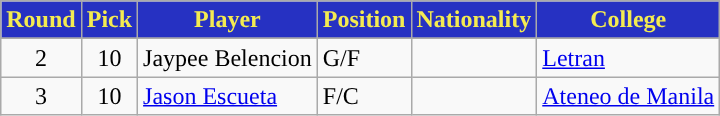<table class="wikitable sortable sortable">
<tr>
<th style="background:#2631C2; color:#F4EB51; ">Round</th>
<th style="background:#2631C2; color:#F4EB51; ">Pick</th>
<th style="background:#2631C2; color:#F4EB51; ">Player</th>
<th style="background:#2631C2; color:#F4EB51; ">Position</th>
<th style="background:#2631C2; color:#F4EB51; ">Nationality</th>
<th style="background:#2631C2; color:#F4EB51; ">College</th>
</tr>
<tr style="text-align: center">
</tr>
<tr>
<td align=center>2</td>
<td align=center>10</td>
<td>Jaypee Belencion</td>
<td>G/F</td>
<td></td>
<td><a href='#'>Letran</a></td>
</tr>
<tr>
<td align=center>3</td>
<td align=center>10</td>
<td><a href='#'>Jason Escueta</a></td>
<td>F/C</td>
<td></td>
<td><a href='#'>Ateneo de Manila</a></td>
</tr>
</table>
